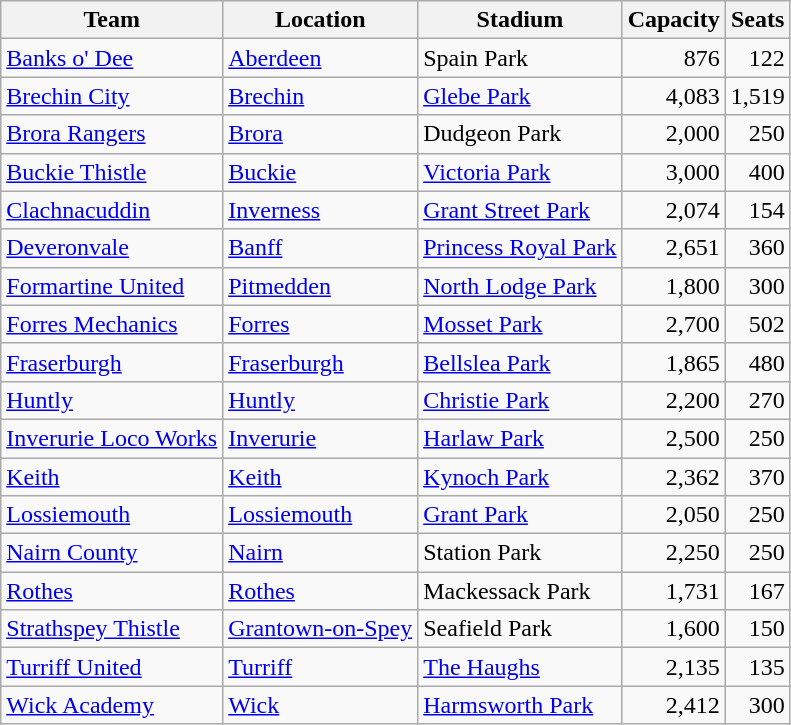<table class="wikitable sortable">
<tr>
<th>Team</th>
<th>Location</th>
<th>Stadium</th>
<th data-sort-type="number">Capacity</th>
<th data-sort-type="number">Seats</th>
</tr>
<tr>
<td><a href='#'>Banks o' Dee</a></td>
<td><a href='#'>Aberdeen</a></td>
<td>Spain Park</td>
<td align=right>876</td>
<td align=right>122</td>
</tr>
<tr>
<td><a href='#'>Brechin City</a></td>
<td><a href='#'>Brechin</a></td>
<td><a href='#'>Glebe Park</a></td>
<td align=right>4,083</td>
<td align=right>1,519</td>
</tr>
<tr>
<td><a href='#'>Brora Rangers</a></td>
<td><a href='#'>Brora</a></td>
<td>Dudgeon Park</td>
<td align=right>2,000</td>
<td align=right>250</td>
</tr>
<tr>
<td><a href='#'>Buckie Thistle</a></td>
<td><a href='#'>Buckie</a></td>
<td><a href='#'>Victoria Park</a></td>
<td align=right>3,000</td>
<td align=right>400</td>
</tr>
<tr>
<td><a href='#'>Clachnacuddin</a></td>
<td><a href='#'>Inverness</a></td>
<td><a href='#'>Grant Street Park</a></td>
<td align=right>2,074</td>
<td align=right>154</td>
</tr>
<tr>
<td><a href='#'>Deveronvale</a></td>
<td><a href='#'>Banff</a></td>
<td><a href='#'>Princess Royal Park</a></td>
<td align=right>2,651</td>
<td align=right>360</td>
</tr>
<tr>
<td><a href='#'>Formartine United</a></td>
<td><a href='#'>Pitmedden</a></td>
<td><a href='#'>North Lodge Park</a></td>
<td align=right>1,800</td>
<td align=right>300</td>
</tr>
<tr>
<td><a href='#'>Forres Mechanics</a></td>
<td><a href='#'>Forres</a></td>
<td><a href='#'>Mosset Park</a></td>
<td align=right>2,700</td>
<td align=right>502</td>
</tr>
<tr>
<td><a href='#'>Fraserburgh</a></td>
<td><a href='#'>Fraserburgh</a></td>
<td><a href='#'>Bellslea Park</a></td>
<td align=right>1,865</td>
<td align=right>480</td>
</tr>
<tr>
<td><a href='#'>Huntly</a></td>
<td><a href='#'>Huntly</a></td>
<td><a href='#'>Christie Park</a></td>
<td align=right>2,200</td>
<td align=right>270</td>
</tr>
<tr>
<td><a href='#'>Inverurie Loco Works</a></td>
<td><a href='#'>Inverurie</a></td>
<td><a href='#'>Harlaw Park</a></td>
<td align=right>2,500</td>
<td align=right>250</td>
</tr>
<tr>
<td><a href='#'>Keith</a></td>
<td><a href='#'>Keith</a></td>
<td><a href='#'>Kynoch Park</a></td>
<td align=right>2,362</td>
<td align=right>370</td>
</tr>
<tr>
<td><a href='#'>Lossiemouth</a></td>
<td><a href='#'>Lossiemouth</a></td>
<td><a href='#'>Grant Park</a></td>
<td align=right>2,050</td>
<td align=right>250</td>
</tr>
<tr>
<td><a href='#'>Nairn County</a></td>
<td><a href='#'>Nairn</a></td>
<td>Station Park</td>
<td align=right>2,250</td>
<td align=right>250</td>
</tr>
<tr>
<td><a href='#'>Rothes</a></td>
<td><a href='#'>Rothes</a></td>
<td>Mackessack Park</td>
<td align=right>1,731</td>
<td align=right>167</td>
</tr>
<tr>
<td><a href='#'>Strathspey Thistle</a></td>
<td><a href='#'>Grantown-on-Spey</a></td>
<td>Seafield Park</td>
<td align=right>1,600</td>
<td align=right>150</td>
</tr>
<tr>
<td><a href='#'>Turriff United</a></td>
<td><a href='#'>Turriff</a></td>
<td><a href='#'>The Haughs</a></td>
<td align=right>2,135</td>
<td align=right>135</td>
</tr>
<tr>
<td><a href='#'>Wick Academy</a></td>
<td><a href='#'>Wick</a></td>
<td><a href='#'>Harmsworth Park</a></td>
<td align=right>2,412</td>
<td align=right>300</td>
</tr>
</table>
